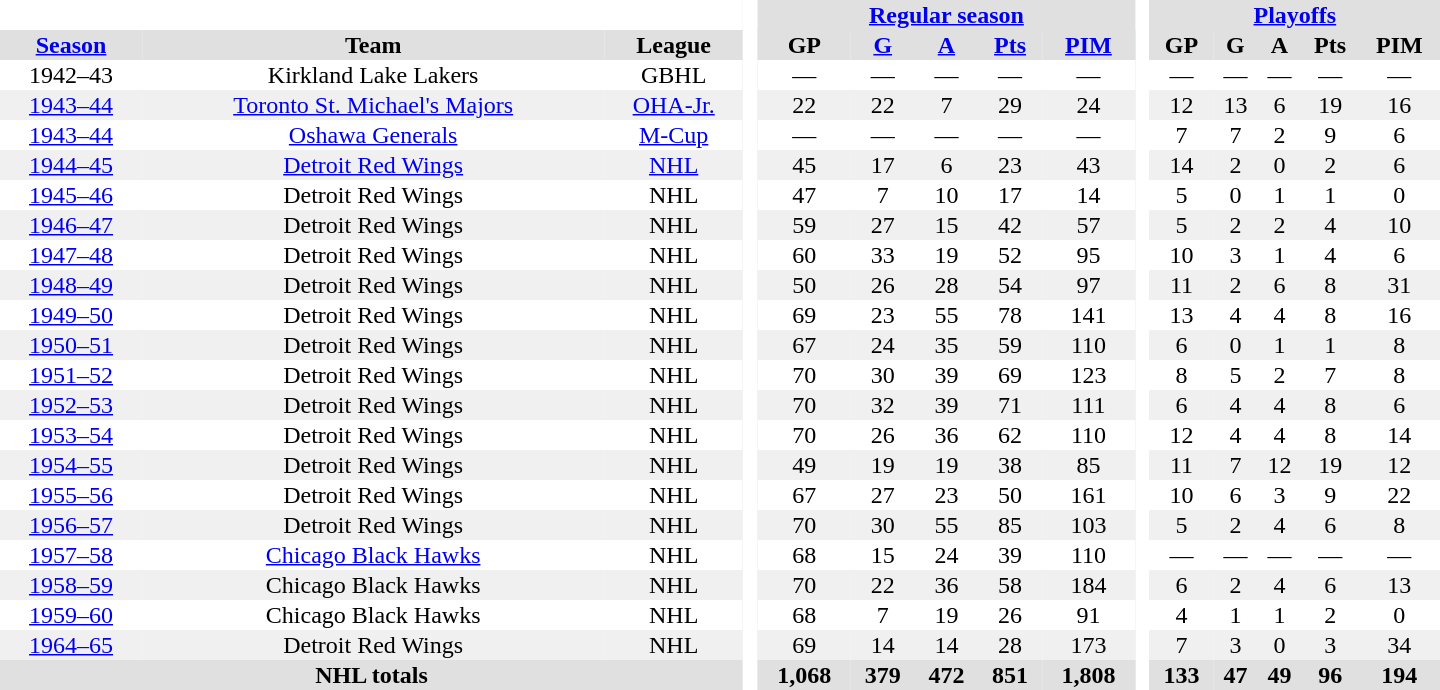<table border="0" cellpadding="1" cellspacing="0" style="text-align:center; width:60em">
<tr bgcolor="#e0e0e0">
<th colspan="3" bgcolor="#ffffff"> </th>
<th rowspan="99" bgcolor="#ffffff"> </th>
<th colspan="5"><a href='#'>Regular season</a></th>
<th rowspan="99" bgcolor="#ffffff"> </th>
<th colspan="5"><a href='#'>Playoffs</a></th>
</tr>
<tr bgcolor="#e0e0e0">
<th><a href='#'>Season</a></th>
<th>Team</th>
<th>League</th>
<th>GP</th>
<th><a href='#'>G</a></th>
<th><a href='#'>A</a></th>
<th><a href='#'>Pts</a></th>
<th><a href='#'>PIM</a></th>
<th>GP</th>
<th>G</th>
<th>A</th>
<th>Pts</th>
<th>PIM</th>
</tr>
<tr>
<td>1942–43</td>
<td>Kirkland Lake Lakers</td>
<td>GBHL</td>
<td>—</td>
<td>—</td>
<td>—</td>
<td>—</td>
<td>—</td>
<td>—</td>
<td>—</td>
<td>—</td>
<td>—</td>
<td>—</td>
</tr>
<tr bgcolor="#f0f0f0">
<td><a href='#'>1943–44</a></td>
<td><a href='#'>Toronto St. Michael's Majors</a></td>
<td><a href='#'>OHA-Jr.</a></td>
<td>22</td>
<td>22</td>
<td>7</td>
<td>29</td>
<td>24</td>
<td>12</td>
<td>13</td>
<td>6</td>
<td>19</td>
<td>16</td>
</tr>
<tr>
<td><a href='#'>1943–44</a></td>
<td><a href='#'>Oshawa Generals</a></td>
<td><a href='#'>M-Cup</a></td>
<td>—</td>
<td>—</td>
<td>—</td>
<td>—</td>
<td>—</td>
<td>7</td>
<td>7</td>
<td>2</td>
<td>9</td>
<td>6</td>
</tr>
<tr bgcolor="#f0f0f0">
<td><a href='#'>1944–45</a></td>
<td><a href='#'>Detroit Red Wings</a></td>
<td><a href='#'>NHL</a></td>
<td>45</td>
<td>17</td>
<td>6</td>
<td>23</td>
<td>43</td>
<td>14</td>
<td>2</td>
<td>0</td>
<td>2</td>
<td>6</td>
</tr>
<tr>
<td><a href='#'>1945–46</a></td>
<td>Detroit Red Wings</td>
<td>NHL</td>
<td>47</td>
<td>7</td>
<td>10</td>
<td>17</td>
<td>14</td>
<td>5</td>
<td>0</td>
<td>1</td>
<td>1</td>
<td>0</td>
</tr>
<tr bgcolor="#f0f0f0">
<td><a href='#'>1946–47</a></td>
<td>Detroit Red Wings</td>
<td>NHL</td>
<td>59</td>
<td>27</td>
<td>15</td>
<td>42</td>
<td>57</td>
<td>5</td>
<td>2</td>
<td>2</td>
<td>4</td>
<td>10</td>
</tr>
<tr>
<td><a href='#'>1947–48</a></td>
<td>Detroit Red Wings</td>
<td>NHL</td>
<td>60</td>
<td>33</td>
<td>19</td>
<td>52</td>
<td>95</td>
<td>10</td>
<td>3</td>
<td>1</td>
<td>4</td>
<td>6</td>
</tr>
<tr bgcolor="#f0f0f0">
<td><a href='#'>1948–49</a></td>
<td>Detroit Red Wings</td>
<td>NHL</td>
<td>50</td>
<td>26</td>
<td>28</td>
<td>54</td>
<td>97</td>
<td>11</td>
<td>2</td>
<td>6</td>
<td>8</td>
<td>31</td>
</tr>
<tr>
<td><a href='#'>1949–50</a></td>
<td>Detroit Red Wings</td>
<td>NHL</td>
<td>69</td>
<td>23</td>
<td>55</td>
<td>78</td>
<td>141</td>
<td>13</td>
<td>4</td>
<td>4</td>
<td>8</td>
<td>16</td>
</tr>
<tr bgcolor="#f0f0f0">
<td><a href='#'>1950–51</a></td>
<td>Detroit Red Wings</td>
<td>NHL</td>
<td>67</td>
<td>24</td>
<td>35</td>
<td>59</td>
<td>110</td>
<td>6</td>
<td>0</td>
<td>1</td>
<td>1</td>
<td>8</td>
</tr>
<tr>
<td><a href='#'>1951–52</a></td>
<td>Detroit Red Wings</td>
<td>NHL</td>
<td>70</td>
<td>30</td>
<td>39</td>
<td>69</td>
<td>123</td>
<td>8</td>
<td>5</td>
<td>2</td>
<td>7</td>
<td>8</td>
</tr>
<tr bgcolor="#f0f0f0">
<td><a href='#'>1952–53</a></td>
<td>Detroit Red Wings</td>
<td>NHL</td>
<td>70</td>
<td>32</td>
<td>39</td>
<td>71</td>
<td>111</td>
<td>6</td>
<td>4</td>
<td>4</td>
<td>8</td>
<td>6</td>
</tr>
<tr>
<td><a href='#'>1953–54</a></td>
<td>Detroit Red Wings</td>
<td>NHL</td>
<td>70</td>
<td>26</td>
<td>36</td>
<td>62</td>
<td>110</td>
<td>12</td>
<td>4</td>
<td>4</td>
<td>8</td>
<td>14</td>
</tr>
<tr bgcolor="#f0f0f0">
<td><a href='#'>1954–55</a></td>
<td>Detroit Red Wings</td>
<td>NHL</td>
<td>49</td>
<td>19</td>
<td>19</td>
<td>38</td>
<td>85</td>
<td>11</td>
<td>7</td>
<td>12</td>
<td>19</td>
<td>12</td>
</tr>
<tr>
<td><a href='#'>1955–56</a></td>
<td>Detroit Red Wings</td>
<td>NHL</td>
<td>67</td>
<td>27</td>
<td>23</td>
<td>50</td>
<td>161</td>
<td>10</td>
<td>6</td>
<td>3</td>
<td>9</td>
<td>22</td>
</tr>
<tr bgcolor="#f0f0f0">
<td><a href='#'>1956–57</a></td>
<td>Detroit Red Wings</td>
<td>NHL</td>
<td>70</td>
<td>30</td>
<td>55</td>
<td>85</td>
<td>103</td>
<td>5</td>
<td>2</td>
<td>4</td>
<td>6</td>
<td>8</td>
</tr>
<tr>
<td><a href='#'>1957–58</a></td>
<td><a href='#'>Chicago Black Hawks</a></td>
<td>NHL</td>
<td>68</td>
<td>15</td>
<td>24</td>
<td>39</td>
<td>110</td>
<td>—</td>
<td>—</td>
<td>—</td>
<td>—</td>
<td>—</td>
</tr>
<tr bgcolor="#f0f0f0">
<td><a href='#'>1958–59</a></td>
<td>Chicago Black Hawks</td>
<td>NHL</td>
<td>70</td>
<td>22</td>
<td>36</td>
<td>58</td>
<td>184</td>
<td>6</td>
<td>2</td>
<td>4</td>
<td>6</td>
<td>13</td>
</tr>
<tr>
<td><a href='#'>1959–60</a></td>
<td>Chicago Black Hawks</td>
<td>NHL</td>
<td>68</td>
<td>7</td>
<td>19</td>
<td>26</td>
<td>91</td>
<td>4</td>
<td>1</td>
<td>1</td>
<td>2</td>
<td>0</td>
</tr>
<tr bgcolor="#f0f0f0">
<td><a href='#'>1964–65</a></td>
<td>Detroit Red Wings</td>
<td>NHL</td>
<td>69</td>
<td>14</td>
<td>14</td>
<td>28</td>
<td>173</td>
<td>7</td>
<td>3</td>
<td>0</td>
<td>3</td>
<td>34</td>
</tr>
<tr bgcolor="#e0e0e0">
<th colspan="3">NHL totals</th>
<th>1,068</th>
<th>379</th>
<th>472</th>
<th>851</th>
<th>1,808</th>
<th>133</th>
<th>47</th>
<th>49</th>
<th>96</th>
<th>194</th>
</tr>
</table>
